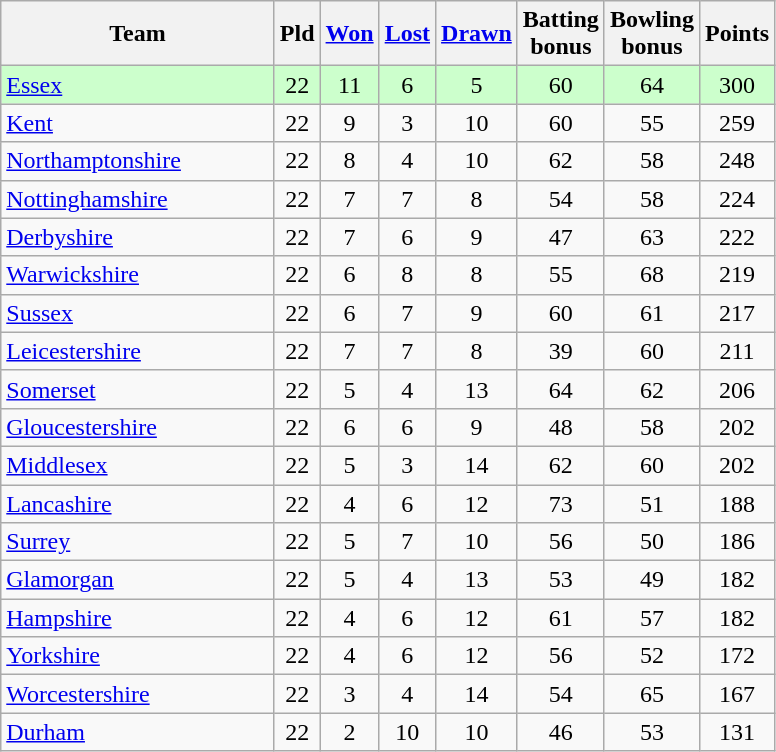<table class="wikitable" style="text-align:center;">
<tr>
<th width=175>Team</th>
<th width=20 abbr="Played">Pld</th>
<th width=20 abbr="Won"><a href='#'>Won</a></th>
<th width=20 abbr="Lost"><a href='#'>Lost</a></th>
<th width=20 abbr="Drawn"><a href='#'>Drawn</a></th>
<th width=20 abbr="Bonus points">Batting bonus</th>
<th width=20 abbr="Bonus points">Bowling bonus</th>
<th width=20 abbr="Points">Points</th>
</tr>
<tr style="background:#ccffcc;">
<td style="text-align:left;"><a href='#'>Essex</a></td>
<td>22</td>
<td>11</td>
<td>6</td>
<td>5</td>
<td>60</td>
<td>64</td>
<td>300</td>
</tr>
<tr>
<td style="text-align:left;"><a href='#'>Kent</a></td>
<td>22</td>
<td>9</td>
<td>3</td>
<td>10</td>
<td>60</td>
<td>55</td>
<td>259</td>
</tr>
<tr>
<td style="text-align:left;"><a href='#'>Northamptonshire</a></td>
<td>22</td>
<td>8</td>
<td>4</td>
<td>10</td>
<td>62</td>
<td>58</td>
<td>248</td>
</tr>
<tr>
<td style="text-align:left;"><a href='#'>Nottinghamshire</a></td>
<td>22</td>
<td>7</td>
<td>7</td>
<td>8</td>
<td>54</td>
<td>58</td>
<td>224</td>
</tr>
<tr>
<td style="text-align:left;"><a href='#'>Derbyshire</a></td>
<td>22</td>
<td>7</td>
<td>6</td>
<td>9</td>
<td>47</td>
<td>63</td>
<td>222</td>
</tr>
<tr>
<td style="text-align:left;"><a href='#'>Warwickshire</a></td>
<td>22</td>
<td>6</td>
<td>8</td>
<td>8</td>
<td>55</td>
<td>68</td>
<td>219</td>
</tr>
<tr>
<td style="text-align:left;"><a href='#'>Sussex</a></td>
<td>22</td>
<td>6</td>
<td>7</td>
<td>9</td>
<td>60</td>
<td>61</td>
<td>217</td>
</tr>
<tr>
<td style="text-align:left;"><a href='#'>Leicestershire</a></td>
<td>22</td>
<td>7</td>
<td>7</td>
<td>8</td>
<td>39</td>
<td>60</td>
<td>211</td>
</tr>
<tr>
<td style="text-align:left;"><a href='#'>Somerset</a></td>
<td>22</td>
<td>5</td>
<td>4</td>
<td>13</td>
<td>64</td>
<td>62</td>
<td>206</td>
</tr>
<tr>
<td style="text-align:left;"><a href='#'>Gloucestershire</a></td>
<td>22</td>
<td>6</td>
<td>6</td>
<td>9</td>
<td>48</td>
<td>58</td>
<td>202</td>
</tr>
<tr>
<td style="text-align:left;"><a href='#'>Middlesex</a></td>
<td>22</td>
<td>5</td>
<td>3</td>
<td>14</td>
<td>62</td>
<td>60</td>
<td>202</td>
</tr>
<tr>
<td style="text-align:left;"><a href='#'>Lancashire</a></td>
<td>22</td>
<td>4</td>
<td>6</td>
<td>12</td>
<td>73</td>
<td>51</td>
<td>188</td>
</tr>
<tr>
<td style="text-align:left;"><a href='#'>Surrey</a></td>
<td>22</td>
<td>5</td>
<td>7</td>
<td>10</td>
<td>56</td>
<td>50</td>
<td>186</td>
</tr>
<tr>
<td style="text-align:left;"><a href='#'>Glamorgan</a></td>
<td>22</td>
<td>5</td>
<td>4</td>
<td>13</td>
<td>53</td>
<td>49</td>
<td>182</td>
</tr>
<tr>
<td style="text-align:left;"><a href='#'>Hampshire</a></td>
<td>22</td>
<td>4</td>
<td>6</td>
<td>12</td>
<td>61</td>
<td>57</td>
<td>182</td>
</tr>
<tr>
<td style="text-align:left;"><a href='#'>Yorkshire</a></td>
<td>22</td>
<td>4</td>
<td>6</td>
<td>12</td>
<td>56</td>
<td>52</td>
<td>172</td>
</tr>
<tr>
<td style="text-align:left;"><a href='#'>Worcestershire</a></td>
<td>22</td>
<td>3</td>
<td>4</td>
<td>14</td>
<td>54</td>
<td>65</td>
<td>167</td>
</tr>
<tr>
<td style="text-align:left;"><a href='#'>Durham</a></td>
<td>22</td>
<td>2</td>
<td>10</td>
<td>10</td>
<td>46</td>
<td>53</td>
<td>131</td>
</tr>
</table>
